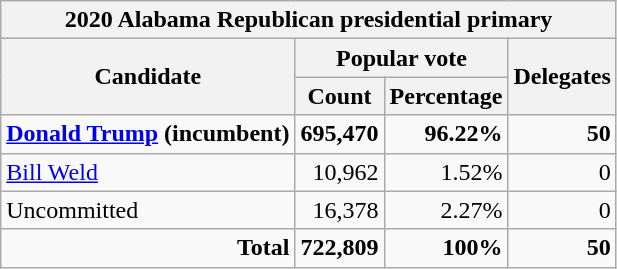<table class="wikitable">
<tr>
<th colspan="4">2020 Alabama Republican presidential primary</th>
</tr>
<tr>
<th rowspan="2">Candidate</th>
<th colspan="2">Popular vote</th>
<th rowspan="2">Delegates</th>
</tr>
<tr>
<th>Count</th>
<th>Percentage</th>
</tr>
<tr align="right" >
<td style="text-align:left;"><strong> <a href='#'>Donald Trump</a></strong> <strong>(incumbent)</strong></td>
<td><strong>695,470</strong></td>
<td><strong>96.22%</strong></td>
<td><strong>50</strong></td>
</tr>
<tr style="text-align:right;">
<td style="text-align:left;"><a href='#'>Bill Weld</a></td>
<td>10,962</td>
<td>1.52%</td>
<td>0</td>
</tr>
<tr style="text-align:right;">
<td style="text-align:left;">Uncommitted</td>
<td>16,378</td>
<td>2.27%</td>
<td>0</td>
</tr>
<tr style="text-align:right;">
<td><strong>Total</strong></td>
<td><strong>722,809</strong></td>
<td><strong>100%</strong></td>
<td><strong>50</strong></td>
</tr>
</table>
